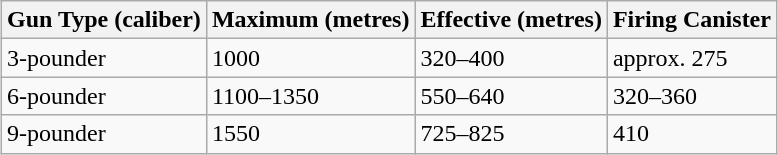<table class="wikitable" style="margin: 1em auto 1em auto">
<tr>
<th>Gun Type (caliber)</th>
<th>Maximum (metres)</th>
<th>Effective (metres)</th>
<th>Firing Canister</th>
</tr>
<tr>
<td>3-pounder</td>
<td>1000</td>
<td>320–400</td>
<td>approx. 275</td>
</tr>
<tr>
<td>6-pounder</td>
<td>1100–1350</td>
<td>550–640</td>
<td>320–360</td>
</tr>
<tr>
<td>9-pounder</td>
<td>1550</td>
<td>725–825</td>
<td>410</td>
</tr>
</table>
